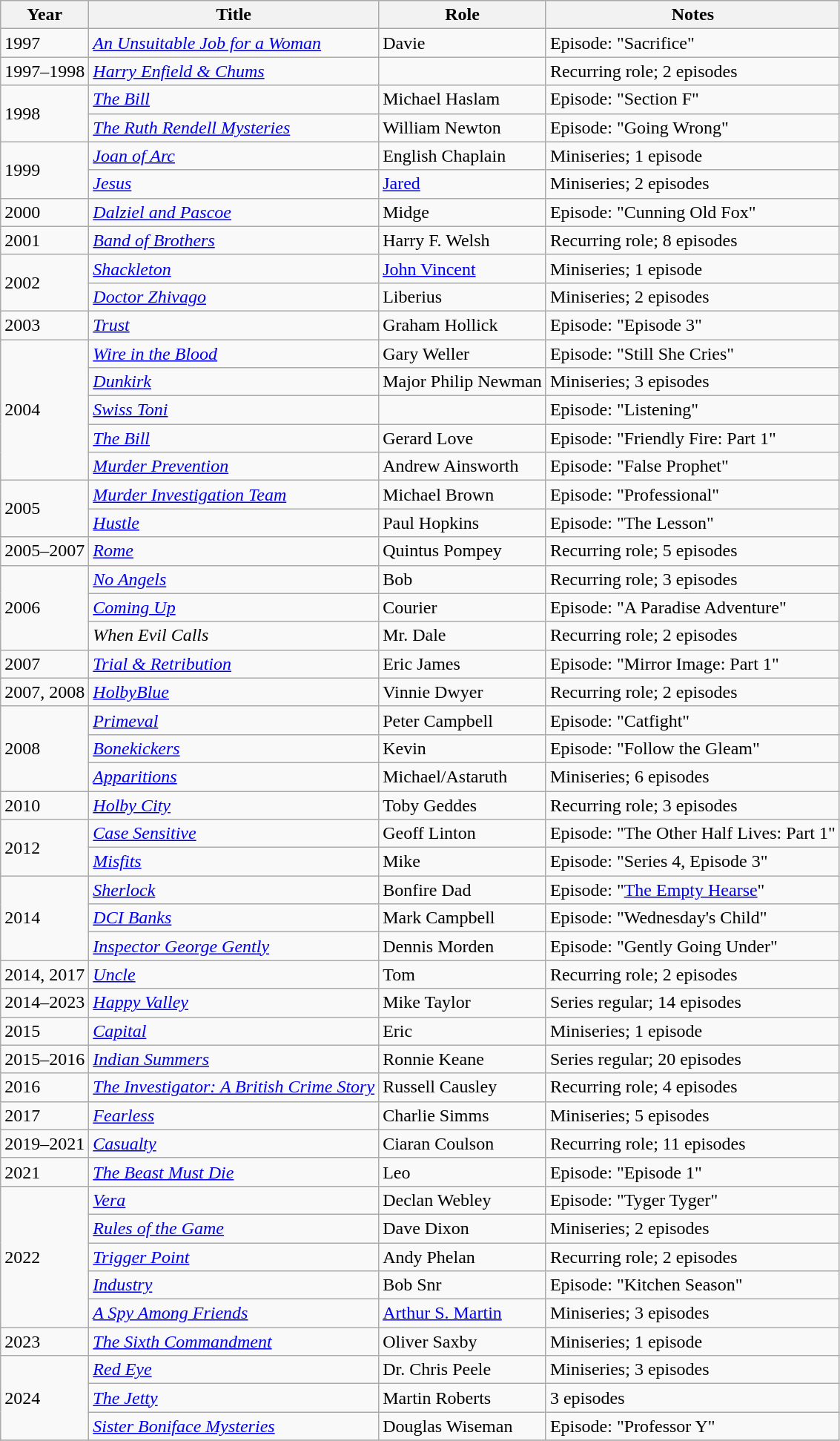<table class="wikitable sortable">
<tr>
<th>Year</th>
<th>Title</th>
<th>Role</th>
<th>Notes</th>
</tr>
<tr>
<td>1997</td>
<td><em><a href='#'>An Unsuitable Job for a Woman</a></em></td>
<td>Davie</td>
<td>Episode: "Sacrifice"</td>
</tr>
<tr>
<td>1997–1998</td>
<td><em><a href='#'>Harry Enfield & Chums</a></em></td>
<td></td>
<td>Recurring role; 2 episodes</td>
</tr>
<tr>
<td rowspan="2">1998</td>
<td><em><a href='#'>The Bill</a></em></td>
<td>Michael Haslam</td>
<td>Episode: "Section F"</td>
</tr>
<tr>
<td><em><a href='#'>The Ruth Rendell Mysteries</a></em></td>
<td>William Newton</td>
<td>Episode: "Going Wrong"</td>
</tr>
<tr>
<td rowspan="2">1999</td>
<td><em><a href='#'>Joan of Arc</a></em></td>
<td>English Chaplain</td>
<td>Miniseries; 1 episode</td>
</tr>
<tr>
<td><em><a href='#'>Jesus</a></em></td>
<td><a href='#'>Jared</a></td>
<td>Miniseries; 2 episodes</td>
</tr>
<tr>
<td>2000</td>
<td><em><a href='#'>Dalziel and Pascoe</a></em></td>
<td>Midge</td>
<td>Episode: "Cunning Old Fox"</td>
</tr>
<tr>
<td>2001</td>
<td><em><a href='#'>Band of Brothers</a></em></td>
<td>Harry F. Welsh</td>
<td>Recurring role; 8 episodes</td>
</tr>
<tr>
<td rowspan="2">2002</td>
<td><em><a href='#'>Shackleton</a></em></td>
<td><a href='#'>John Vincent</a></td>
<td>Miniseries; 1 episode</td>
</tr>
<tr>
<td><em><a href='#'>Doctor Zhivago</a></em></td>
<td>Liberius</td>
<td>Miniseries; 2 episodes</td>
</tr>
<tr>
<td>2003</td>
<td><em><a href='#'>Trust</a></em></td>
<td>Graham Hollick</td>
<td>Episode: "Episode 3"</td>
</tr>
<tr>
<td rowspan="5">2004</td>
<td><em><a href='#'>Wire in the Blood</a></em></td>
<td>Gary Weller</td>
<td>Episode: "Still She Cries"</td>
</tr>
<tr>
<td><em><a href='#'>Dunkirk</a></em></td>
<td>Major Philip Newman</td>
<td>Miniseries; 3 episodes</td>
</tr>
<tr>
<td><em><a href='#'>Swiss Toni</a></em></td>
<td></td>
<td>Episode: "Listening"</td>
</tr>
<tr>
<td><em><a href='#'>The Bill</a></em></td>
<td>Gerard Love</td>
<td>Episode: "Friendly Fire: Part 1"</td>
</tr>
<tr>
<td><em><a href='#'>Murder Prevention</a></em></td>
<td>Andrew Ainsworth</td>
<td>Episode: "False Prophet"</td>
</tr>
<tr>
<td rowspan="2">2005</td>
<td><em><a href='#'>Murder Investigation Team</a></em></td>
<td>Michael Brown</td>
<td>Episode: "Professional"</td>
</tr>
<tr>
<td><em><a href='#'>Hustle</a></em></td>
<td>Paul Hopkins</td>
<td>Episode: "The Lesson"</td>
</tr>
<tr>
<td>2005–2007</td>
<td><em><a href='#'>Rome</a></em></td>
<td>Quintus Pompey</td>
<td>Recurring role; 5 episodes</td>
</tr>
<tr>
<td rowspan="3">2006</td>
<td><em><a href='#'>No Angels</a></em></td>
<td>Bob</td>
<td>Recurring role; 3 episodes</td>
</tr>
<tr>
<td><em><a href='#'>Coming Up</a></em></td>
<td>Courier</td>
<td>Episode: "A Paradise Adventure"</td>
</tr>
<tr>
<td><em>When Evil Calls</em></td>
<td>Mr. Dale</td>
<td>Recurring role; 2 episodes</td>
</tr>
<tr>
<td>2007</td>
<td><em><a href='#'>Trial & Retribution</a></em></td>
<td>Eric James</td>
<td>Episode: "Mirror Image: Part 1"</td>
</tr>
<tr>
<td>2007, 2008</td>
<td><em><a href='#'>HolbyBlue</a></em></td>
<td>Vinnie Dwyer</td>
<td>Recurring role; 2 episodes</td>
</tr>
<tr>
<td rowspan="3">2008</td>
<td><em><a href='#'>Primeval</a></em></td>
<td>Peter Campbell</td>
<td>Episode: "Catfight"</td>
</tr>
<tr>
<td><em><a href='#'>Bonekickers</a></em></td>
<td>Kevin</td>
<td>Episode: "Follow the Gleam"</td>
</tr>
<tr>
<td><em><a href='#'>Apparitions</a></em></td>
<td>Michael/Astaruth</td>
<td>Miniseries; 6 episodes</td>
</tr>
<tr>
<td>2010</td>
<td><em><a href='#'>Holby City</a></em></td>
<td>Toby Geddes</td>
<td>Recurring role; 3 episodes</td>
</tr>
<tr>
<td rowspan="2">2012</td>
<td><em><a href='#'>Case Sensitive</a></em></td>
<td>Geoff Linton</td>
<td>Episode: "The Other Half Lives: Part 1"</td>
</tr>
<tr>
<td><em><a href='#'>Misfits</a></em></td>
<td>Mike</td>
<td>Episode: "Series 4, Episode 3"</td>
</tr>
<tr>
<td rowspan="3">2014</td>
<td><em><a href='#'>Sherlock</a></em></td>
<td>Bonfire Dad</td>
<td>Episode: "<a href='#'>The Empty Hearse</a>"</td>
</tr>
<tr>
<td><em><a href='#'>DCI Banks</a></em></td>
<td>Mark Campbell</td>
<td>Episode: "Wednesday's Child"</td>
</tr>
<tr>
<td><em><a href='#'>Inspector George Gently</a></em></td>
<td>Dennis Morden</td>
<td>Episode: "Gently Going Under"</td>
</tr>
<tr>
<td>2014, 2017</td>
<td><em><a href='#'>Uncle</a></em></td>
<td>Tom</td>
<td>Recurring role; 2 episodes</td>
</tr>
<tr>
<td>2014–2023</td>
<td><em><a href='#'>Happy Valley</a></em></td>
<td>Mike Taylor</td>
<td>Series regular; 14 episodes</td>
</tr>
<tr>
<td>2015</td>
<td><em><a href='#'>Capital</a></em></td>
<td>Eric</td>
<td>Miniseries; 1 episode</td>
</tr>
<tr>
<td>2015–2016</td>
<td><em><a href='#'>Indian Summers</a></em></td>
<td>Ronnie Keane</td>
<td>Series regular; 20 episodes</td>
</tr>
<tr>
<td>2016</td>
<td><em><a href='#'>The Investigator: A British Crime Story</a></em></td>
<td>Russell Causley</td>
<td>Recurring role; 4 episodes</td>
</tr>
<tr>
<td>2017</td>
<td><em><a href='#'>Fearless</a></em></td>
<td>Charlie Simms</td>
<td>Miniseries; 5 episodes</td>
</tr>
<tr>
<td>2019–2021</td>
<td><em><a href='#'>Casualty</a></em></td>
<td>Ciaran Coulson</td>
<td>Recurring role; 11 episodes</td>
</tr>
<tr>
<td>2021</td>
<td><em><a href='#'>The Beast Must Die</a></em></td>
<td>Leo</td>
<td>Episode: "Episode 1"</td>
</tr>
<tr>
<td rowspan="5">2022</td>
<td><em><a href='#'>Vera</a></em></td>
<td>Declan Webley</td>
<td>Episode: "Tyger Tyger"</td>
</tr>
<tr>
<td><em><a href='#'>Rules of the Game</a></em></td>
<td>Dave Dixon</td>
<td>Miniseries; 2 episodes</td>
</tr>
<tr>
<td><em><a href='#'>Trigger Point</a></em></td>
<td>Andy Phelan</td>
<td>Recurring role; 2 episodes</td>
</tr>
<tr>
<td><em><a href='#'>Industry</a></em></td>
<td>Bob Snr</td>
<td>Episode: "Kitchen Season"</td>
</tr>
<tr>
<td><em><a href='#'>A Spy Among Friends</a></em></td>
<td><a href='#'>Arthur S. Martin</a></td>
<td>Miniseries; 3 episodes</td>
</tr>
<tr>
<td>2023</td>
<td><em><a href='#'>The Sixth Commandment</a></em></td>
<td>Oliver Saxby</td>
<td>Miniseries; 1 episode</td>
</tr>
<tr>
<td rowspan="3">2024</td>
<td><em><a href='#'>Red Eye</a></em></td>
<td>Dr. Chris Peele</td>
<td>Miniseries; 3 episodes</td>
</tr>
<tr>
<td><em><a href='#'>The Jetty</a></em></td>
<td>Martin Roberts</td>
<td>3 episodes</td>
</tr>
<tr>
<td><em><a href='#'>Sister Boniface Mysteries</a></em></td>
<td>Douglas Wiseman</td>
<td>Episode: "Professor Y"</td>
</tr>
<tr>
</tr>
</table>
